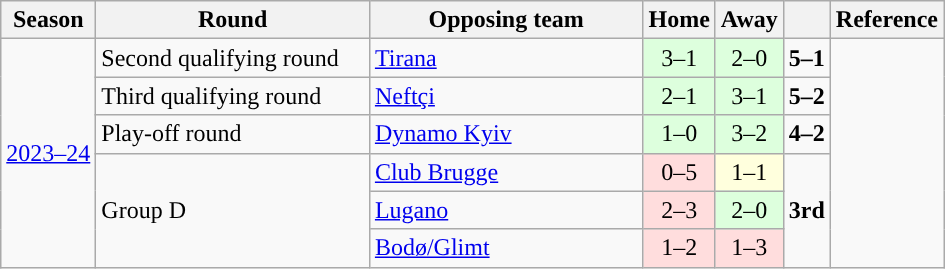<table class="wikitable">
<tr>
<th>Season</th>
<th width=175>Round</th>
<th width=175>Opposing team</th>
<th>Home</th>
<th>Away</th>
<th></th>
<th>Reference</th>
</tr>
<tr>
<td rowspan=6><a href='#'>2023–24</a></td>
<td>Second qualifying round</td>
<td> <a href='#'>Tirana</a></td>
<td style="text-align:center; background:#dfd;">3–1</td>
<td style="text-align:center; background:#dfd;">2–0</td>
<td style="text-align:center;"><strong>5–1</strong></td>
<td rowspan=6 style="text-align:center;"></td>
</tr>
<tr>
<td>Third qualifying round</td>
<td> <a href='#'>Neftçi</a></td>
<td style="text-align:center; background:#dfd;">2–1</td>
<td style="text-align:center; background:#dfd;">3–1</td>
<td style="text-align:center;"><strong>5–2</strong></td>
</tr>
<tr>
<td>Play-off round</td>
<td> <a href='#'>Dynamo Kyiv</a></td>
<td style="text-align:center; background:#dfd;">1–0</td>
<td style="text-align:center; background:#dfd;">3–2</td>
<td style="text-align:center;"><strong>4–2</strong></td>
</tr>
<tr>
<td rowspan=3>Group D</td>
<td> <a href='#'>Club Brugge</a></td>
<td style="text-align:center; background:#fdd;">0–5</td>
<td style="text-align:center; background:#ffd;">1–1</td>
<td style="text-align:center;" rowspan=3><strong>3rd</strong></td>
</tr>
<tr>
<td> <a href='#'>Lugano</a></td>
<td style="text-align:center; background:#fdd;">2–3</td>
<td style="text-align:center; background:#dfd;">2–0</td>
</tr>
<tr>
<td> <a href='#'>Bodø/Glimt</a></td>
<td style="text-align:center; background:#fdd;">1–2</td>
<td style="text-align:center; background:#fdd;">1–3</td>
</tr>
</table>
